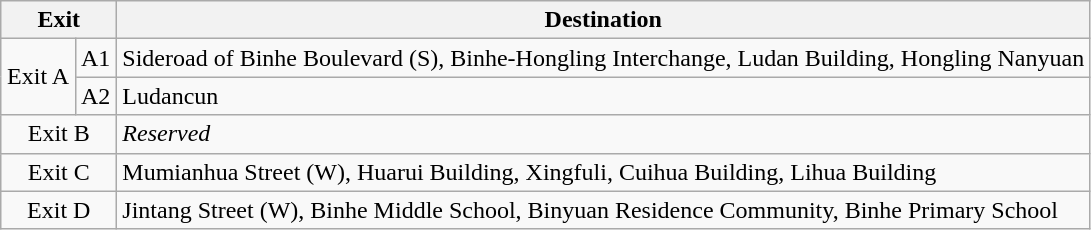<table class="wikitable">
<tr>
<th colspan="2" style="width:70px">Exit</th>
<th>Destination</th>
</tr>
<tr>
<td rowspan="2" align="center">Exit A</td>
<td>A1</td>
<td>Sideroad of Binhe Boulevard (S), Binhe-Hongling Interchange, Ludan Building, Hongling Nanyuan</td>
</tr>
<tr>
<td>A2</td>
<td>Ludancun</td>
</tr>
<tr>
<td colspan="2" align="center">Exit B</td>
<td><em>Reserved</em></td>
</tr>
<tr>
<td colspan="2" align="center">Exit C</td>
<td>Mumianhua Street (W), Huarui Building, Xingfuli, Cuihua Building, Lihua Building</td>
</tr>
<tr>
<td colspan="2" align="center">Exit D</td>
<td>Jintang Street (W), Binhe Middle School, Binyuan Residence Community, Binhe Primary School</td>
</tr>
</table>
